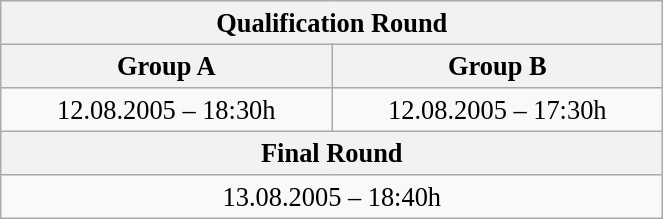<table class="wikitable" style=" text-align:center; font-size:110%;" width="35%">
<tr>
<th colspan="2">Qualification Round</th>
</tr>
<tr>
<th>Group A</th>
<th>Group B</th>
</tr>
<tr>
<td>12.08.2005 – 18:30h</td>
<td>12.08.2005 – 17:30h</td>
</tr>
<tr>
<th colspan="2">Final Round</th>
</tr>
<tr>
<td colspan="2">13.08.2005 – 18:40h</td>
</tr>
</table>
